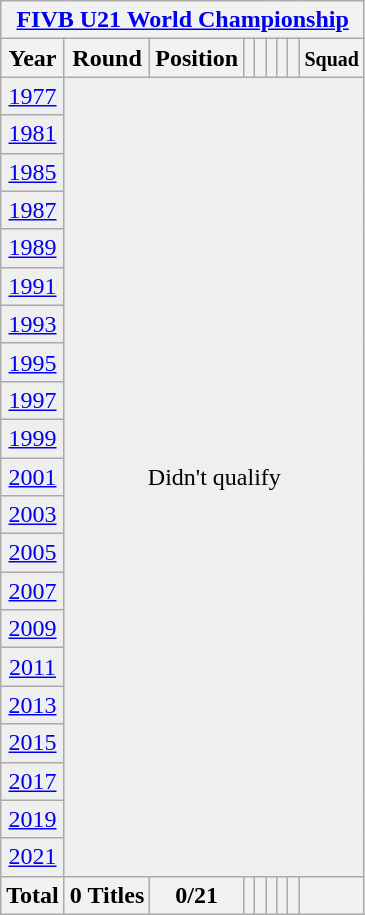<table class="wikitable" style="text-align: center;">
<tr>
<th colspan=9><a href='#'>FIVB U21 World Championship</a></th>
</tr>
<tr>
<th>Year</th>
<th>Round</th>
<th>Position</th>
<th></th>
<th></th>
<th></th>
<th></th>
<th></th>
<th><small>Squad</small></th>
</tr>
<tr bgcolor="efefef">
<td> <a href='#'>1977</a></td>
<td colspan=9 rowspan=21>Didn't qualify</td>
</tr>
<tr bgcolor="efefef">
<td> <a href='#'>1981</a></td>
</tr>
<tr bgcolor="efefef">
<td> <a href='#'>1985</a></td>
</tr>
<tr bgcolor="efefef">
<td> <a href='#'>1987</a></td>
</tr>
<tr bgcolor="efefef">
<td> <a href='#'>1989</a></td>
</tr>
<tr bgcolor="efefef">
<td> <a href='#'>1991</a></td>
</tr>
<tr bgcolor="efefef">
<td> <a href='#'>1993</a></td>
</tr>
<tr bgcolor="efefef">
<td> <a href='#'>1995</a></td>
</tr>
<tr bgcolor="efefef">
<td> <a href='#'>1997</a></td>
</tr>
<tr bgcolor="efefef">
<td> <a href='#'>1999</a></td>
</tr>
<tr bgcolor="efefef">
<td> <a href='#'>2001</a></td>
</tr>
<tr bgcolor="efefef">
<td> <a href='#'>2003</a></td>
</tr>
<tr bgcolor="efefef">
<td> <a href='#'>2005</a></td>
</tr>
<tr bgcolor="efefef">
<td> <a href='#'>2007</a></td>
</tr>
<tr bgcolor="efefef">
<td> <a href='#'>2009</a></td>
</tr>
<tr bgcolor="efefef">
<td> <a href='#'>2011</a></td>
</tr>
<tr bgcolor="efefef">
<td> <a href='#'>2013</a></td>
</tr>
<tr bgcolor="efefef">
<td> <a href='#'>2015</a></td>
</tr>
<tr bgcolor="efefef">
<td> <a href='#'>2017</a></td>
</tr>
<tr bgcolor="efefef">
<td> <a href='#'>2019</a></td>
</tr>
<tr bgcolor="efefef">
<td>  <a href='#'>2021</a></td>
</tr>
<tr>
<th>Total</th>
<th>0 Titles</th>
<th>0/21</th>
<th></th>
<th></th>
<th></th>
<th></th>
<th></th>
<th></th>
</tr>
</table>
